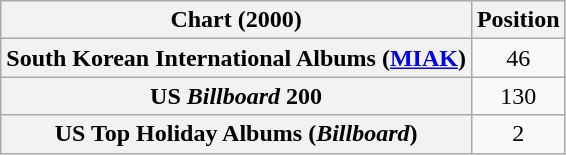<table class="wikitable sortable plainrowheaders" style="text-align:center">
<tr>
<th scope="col">Chart (2000)</th>
<th scope="col">Position</th>
</tr>
<tr>
<th scope="row">South Korean International Albums (<a href='#'>MIAK</a>)</th>
<td>46</td>
</tr>
<tr>
<th scope="row">US <em>Billboard</em> 200</th>
<td align="center">130</td>
</tr>
<tr>
<th scope="row">US Top Holiday Albums (<em>Billboard</em>)</th>
<td style="text-align:center;">2</td>
</tr>
</table>
